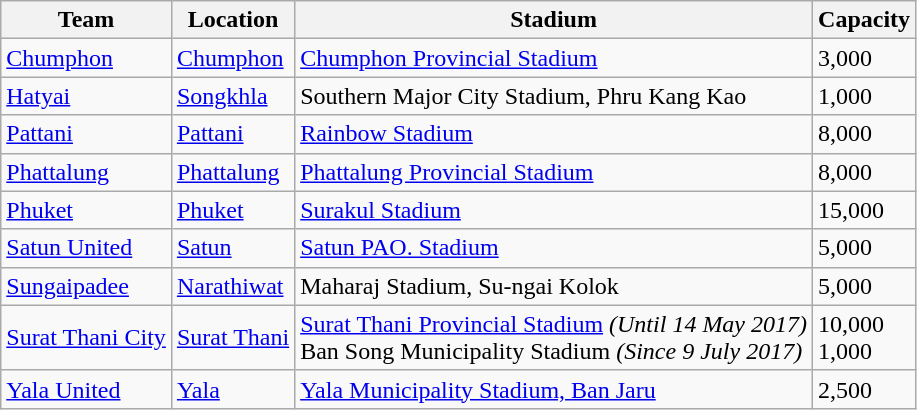<table class="wikitable sortable">
<tr>
<th>Team</th>
<th>Location</th>
<th>Stadium</th>
<th>Capacity</th>
</tr>
<tr>
<td><a href='#'>Chumphon</a></td>
<td><a href='#'>Chumphon</a></td>
<td><a href='#'>Chumphon Provincial Stadium</a></td>
<td>3,000</td>
</tr>
<tr>
<td><a href='#'>Hatyai</a></td>
<td><a href='#'>Songkhla</a></td>
<td>Southern Major City Stadium, Phru Kang Kao</td>
<td>1,000</td>
</tr>
<tr>
<td><a href='#'>Pattani</a></td>
<td><a href='#'>Pattani</a></td>
<td><a href='#'>Rainbow Stadium</a></td>
<td>8,000</td>
</tr>
<tr>
<td><a href='#'>Phattalung</a></td>
<td><a href='#'>Phattalung</a></td>
<td><a href='#'>Phattalung Provincial Stadium</a></td>
<td>8,000</td>
</tr>
<tr>
<td><a href='#'>Phuket</a></td>
<td><a href='#'>Phuket</a></td>
<td><a href='#'>Surakul Stadium</a></td>
<td>15,000</td>
</tr>
<tr>
<td><a href='#'>Satun United</a></td>
<td><a href='#'>Satun</a></td>
<td><a href='#'>Satun PAO. Stadium</a></td>
<td>5,000</td>
</tr>
<tr>
<td><a href='#'>Sungaipadee</a></td>
<td><a href='#'>Narathiwat</a></td>
<td>Maharaj Stadium, Su-ngai Kolok</td>
<td>5,000</td>
</tr>
<tr>
<td><a href='#'>Surat Thani City</a></td>
<td><a href='#'>Surat Thani</a></td>
<td><a href='#'>Surat Thani Provincial Stadium</a> <em>(Until 14 May 2017)</em><br>Ban Song Municipality Stadium <em>(Since 9 July 2017)</em></td>
<td>10,000<br>1,000</td>
</tr>
<tr>
<td><a href='#'>Yala United</a></td>
<td><a href='#'>Yala</a></td>
<td><a href='#'>Yala Municipality Stadium, Ban Jaru</a></td>
<td>2,500</td>
</tr>
</table>
